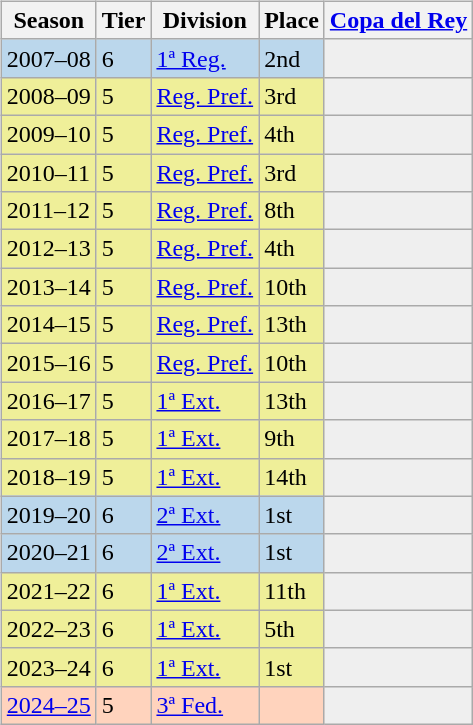<table>
<tr>
<td valign=top width=0%><br><table class="wikitable">
<tr style="background:#f0f6fa;">
<th>Season</th>
<th>Tier</th>
<th>Division</th>
<th>Place</th>
<th><a href='#'>Copa del Rey</a></th>
</tr>
<tr>
<td style="background:#BBD7EC;">2007–08</td>
<td style="background:#BBD7EC;">6</td>
<td style="background:#BBD7EC;"><a href='#'>1ª Reg.</a></td>
<td style="background:#BBD7EC;">2nd</td>
<th style="background:#efefef;"></th>
</tr>
<tr>
<td style="background:#EFEF99;">2008–09</td>
<td style="background:#EFEF99;">5</td>
<td style="background:#EFEF99;"><a href='#'>Reg. Pref.</a></td>
<td style="background:#EFEF99;">3rd</td>
<th style="background:#efefef;"></th>
</tr>
<tr>
<td style="background:#EFEF99;">2009–10</td>
<td style="background:#EFEF99;">5</td>
<td style="background:#EFEF99;"><a href='#'>Reg. Pref.</a></td>
<td style="background:#EFEF99;">4th</td>
<th style="background:#efefef;"></th>
</tr>
<tr>
<td style="background:#EFEF99;">2010–11</td>
<td style="background:#EFEF99;">5</td>
<td style="background:#EFEF99;"><a href='#'>Reg. Pref.</a></td>
<td style="background:#EFEF99;">3rd</td>
<th style="background:#efefef;"></th>
</tr>
<tr>
<td style="background:#EFEF99;">2011–12</td>
<td style="background:#EFEF99;">5</td>
<td style="background:#EFEF99;"><a href='#'>Reg. Pref.</a></td>
<td style="background:#EFEF99;">8th</td>
<th style="background:#efefef;"></th>
</tr>
<tr>
<td style="background:#EFEF99;">2012–13</td>
<td style="background:#EFEF99;">5</td>
<td style="background:#EFEF99;"><a href='#'>Reg. Pref.</a></td>
<td style="background:#EFEF99;">4th</td>
<th style="background:#efefef;"></th>
</tr>
<tr>
<td style="background:#EFEF99;">2013–14</td>
<td style="background:#EFEF99;">5</td>
<td style="background:#EFEF99;"><a href='#'>Reg. Pref.</a></td>
<td style="background:#EFEF99;">10th</td>
<th style="background:#efefef;"></th>
</tr>
<tr>
<td style="background:#EFEF99;">2014–15</td>
<td style="background:#EFEF99;">5</td>
<td style="background:#EFEF99;"><a href='#'>Reg. Pref.</a></td>
<td style="background:#EFEF99;">13th</td>
<th style="background:#efefef;"></th>
</tr>
<tr>
<td style="background:#EFEF99;">2015–16</td>
<td style="background:#EFEF99;">5</td>
<td style="background:#EFEF99;"><a href='#'>Reg. Pref.</a></td>
<td style="background:#EFEF99;">10th</td>
<th style="background:#efefef;"></th>
</tr>
<tr>
<td style="background:#EFEF99;">2016–17</td>
<td style="background:#EFEF99;">5</td>
<td style="background:#EFEF99;"><a href='#'>1ª Ext.</a></td>
<td style="background:#EFEF99;">13th</td>
<th style="background:#efefef;"></th>
</tr>
<tr>
<td style="background:#EFEF99;">2017–18</td>
<td style="background:#EFEF99;">5</td>
<td style="background:#EFEF99;"><a href='#'>1ª Ext.</a></td>
<td style="background:#EFEF99;">9th</td>
<th style="background:#efefef;"></th>
</tr>
<tr>
<td style="background:#EFEF99;">2018–19</td>
<td style="background:#EFEF99;">5</td>
<td style="background:#EFEF99;"><a href='#'>1ª Ext.</a></td>
<td style="background:#EFEF99;">14th</td>
<th style="background:#efefef;"></th>
</tr>
<tr>
<td style="background:#BBD7EC;">2019–20</td>
<td style="background:#BBD7EC;">6</td>
<td style="background:#BBD7EC;"><a href='#'>2ª Ext.</a></td>
<td style="background:#BBD7EC;">1st</td>
<th style="background:#efefef;"></th>
</tr>
<tr>
<td style="background:#BBD7EC;">2020–21</td>
<td style="background:#BBD7EC;">6</td>
<td style="background:#BBD7EC;"><a href='#'>2ª Ext.</a></td>
<td style="background:#BBD7EC;">1st</td>
<th style="background:#efefef;"></th>
</tr>
<tr>
<td style="background:#EFEF99;">2021–22</td>
<td style="background:#EFEF99;">6</td>
<td style="background:#EFEF99;"><a href='#'>1ª Ext.</a></td>
<td style="background:#EFEF99;">11th</td>
<th style="background:#efefef;"></th>
</tr>
<tr>
<td style="background:#EFEF99;">2022–23</td>
<td style="background:#EFEF99;">6</td>
<td style="background:#EFEF99;"><a href='#'>1ª Ext.</a></td>
<td style="background:#EFEF99;">5th</td>
<th style="background:#efefef;"></th>
</tr>
<tr>
<td style="background:#EFEF99;">2023–24</td>
<td style="background:#EFEF99;">6</td>
<td style="background:#EFEF99;"><a href='#'>1ª Ext.</a></td>
<td style="background:#EFEF99;">1st</td>
<th style="background:#efefef;"></th>
</tr>
<tr>
<td style="background:#FFD3BD;"><a href='#'>2024–25</a></td>
<td style="background:#FFD3BD;">5</td>
<td style="background:#FFD3BD;"><a href='#'>3ª Fed.</a></td>
<td style="background:#FFD3BD;"></td>
<th style="background:#efefef;"></th>
</tr>
</table>
</td>
</tr>
</table>
